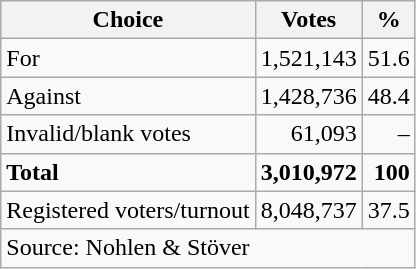<table class=wikitable style=text-align:right>
<tr>
<th>Choice</th>
<th>Votes</th>
<th>%</th>
</tr>
<tr>
<td align=left>For</td>
<td>1,521,143</td>
<td>51.6</td>
</tr>
<tr>
<td align=left>Against</td>
<td>1,428,736</td>
<td>48.4</td>
</tr>
<tr>
<td align=left>Invalid/blank votes</td>
<td>61,093</td>
<td>–</td>
</tr>
<tr>
<td align=left><strong>Total</strong></td>
<td><strong>3,010,972</strong></td>
<td><strong>100</strong></td>
</tr>
<tr>
<td align=left>Registered voters/turnout</td>
<td>8,048,737</td>
<td>37.5</td>
</tr>
<tr>
<td align=left colspan=3>Source: Nohlen & Stöver</td>
</tr>
</table>
